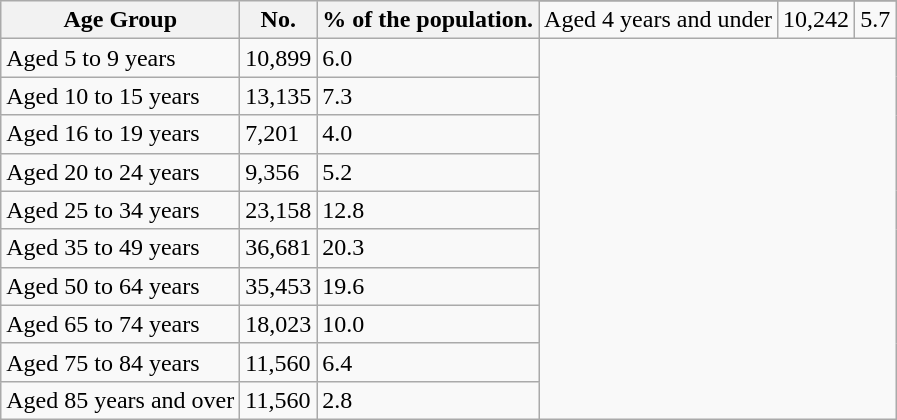<table class="wikitable sortable">
<tr>
<th rowspan=2>Age Group</th>
<th rowspan=2>No.</th>
<th rowspan=2>% of the population.</th>
</tr>
<tr>
<td>Aged 4 years and under</td>
<td>10,242</td>
<td>5.7</td>
</tr>
<tr>
<td>Aged 5 to 9 years</td>
<td>10,899</td>
<td>6.0</td>
</tr>
<tr>
<td>Aged 10 to 15 years</td>
<td>13,135</td>
<td>7.3</td>
</tr>
<tr>
<td>Aged 16 to 19 years</td>
<td>7,201</td>
<td>4.0</td>
</tr>
<tr>
<td>Aged 20 to 24 years</td>
<td>9,356</td>
<td>5.2</td>
</tr>
<tr>
<td>Aged 25 to 34 years</td>
<td>23,158</td>
<td>12.8</td>
</tr>
<tr>
<td>Aged 35 to 49 years</td>
<td>36,681</td>
<td>20.3</td>
</tr>
<tr>
<td>Aged 50 to 64 years</td>
<td>35,453</td>
<td>19.6</td>
</tr>
<tr>
<td>Aged 65 to 74 years</td>
<td>18,023</td>
<td>10.0</td>
</tr>
<tr>
<td>Aged 75 to 84 years</td>
<td>11,560</td>
<td>6.4</td>
</tr>
<tr>
<td>Aged 85 years and over</td>
<td>11,560</td>
<td>2.8</td>
</tr>
</table>
